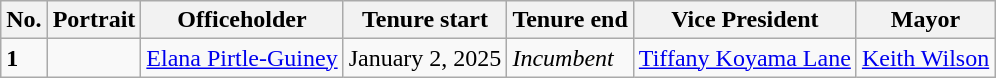<table class="wikitable">
<tr>
<th>No.</th>
<th>Portrait</th>
<th>Officeholder</th>
<th>Tenure start</th>
<th>Tenure end</th>
<th>Vice President</th>
<th>Mayor</th>
</tr>
<tr>
<td><strong>1</strong></td>
<td></td>
<td><a href='#'>Elana Pirtle-Guiney</a><br></td>
<td>January 2, 2025</td>
<td><em>Incumbent</em></td>
<td><a href='#'>Tiffany Koyama Lane</a></td>
<td><a href='#'>Keith Wilson</a></td>
</tr>
</table>
